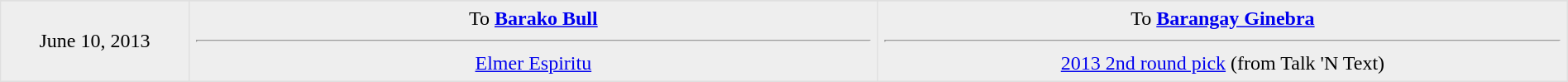<table border=1 style="border-collapse:collapse; text-align: center; width: 100%" bordercolor="#DFDFDF" cellpadding="5">
<tr>
</tr>
<tr bgcolor="eeeeee">
<td style="width:12%">June 10, 2013</td>
<td style="width:44%" valign="top">To <strong><a href='#'>Barako Bull</a></strong><hr><a href='#'>Elmer Espiritu</a></td>
<td style="width:44%" valign="top">To <strong><a href='#'>Barangay Ginebra</a></strong><hr><a href='#'>2013 2nd round pick</a> (from Talk 'N Text)</td>
</tr>
</table>
